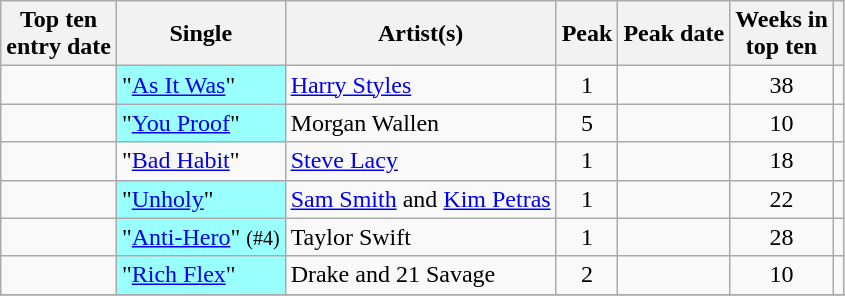<table class="wikitable sortable">
<tr>
<th>Top ten<br>entry date</th>
<th>Single</th>
<th>Artist(s)</th>
<th data-sort-type="number">Peak</th>
<th>Peak date</th>
<th data-sort-type="number">Weeks in<br>top ten</th>
<th></th>
</tr>
<tr>
<td></td>
<td style= "background:#9ff;">"<a href='#'>As It Was</a>" </td>
<td><a href='#'>Harry Styles</a></td>
<td style="text-align:center;">1</td>
<td></td>
<td style="text-align:center;">38</td>
<td style="text-align:center;"></td>
</tr>
<tr>
<td></td>
<td style= "background:#9ff;">"<a href='#'>You Proof</a>" </td>
<td>Morgan Wallen</td>
<td style="text-align:center;">5</td>
<td></td>
<td style="text-align:center;">10</td>
<td style="text-align:center;"></td>
</tr>
<tr>
<td></td>
<td>"<a href='#'>Bad Habit</a>"</td>
<td><a href='#'>Steve Lacy</a></td>
<td style="text-align:center;">1</td>
<td></td>
<td style="text-align:center;">18</td>
<td style="text-align:center;"></td>
</tr>
<tr>
<td></td>
<td style= "background:#9ff;">"<a href='#'>Unholy</a>" </td>
<td><a href='#'>Sam Smith</a> and <a href='#'>Kim Petras</a></td>
<td style="text-align:center;">1</td>
<td></td>
<td style="text-align:center;">22</td>
<td style="text-align:center;"></td>
</tr>
<tr>
<td></td>
<td style= "background:#9ff;">"<a href='#'>Anti-Hero</a>" <small>(#4)</small></td>
<td>Taylor Swift</td>
<td style="text-align:center;">1</td>
<td></td>
<td style="text-align:center;">28</td>
<td style="text-align:center;"></td>
</tr>
<tr>
<td></td>
<td style= "background:#9ff;">"<a href='#'>Rich Flex</a>" </td>
<td>Drake and 21 Savage</td>
<td style="text-align:center;">2</td>
<td></td>
<td style="text-align:center;">10</td>
<td style="text-align:center;"></td>
</tr>
<tr>
</tr>
</table>
